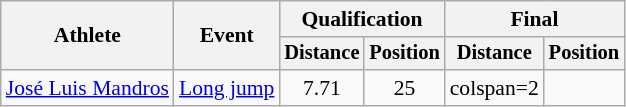<table class=wikitable style=font-size:90%>
<tr>
<th rowspan=2>Athlete</th>
<th rowspan=2>Event</th>
<th colspan=2>Qualification</th>
<th colspan=2>Final</th>
</tr>
<tr style=font-size:95%>
<th>Distance</th>
<th>Position</th>
<th>Distance</th>
<th>Position</th>
</tr>
<tr align=center>
<td align=left><a href='#'>José Luis Mandros</a></td>
<td align=left><a href='#'>Long jump</a></td>
<td>7.71</td>
<td>25</td>
<td>colspan=2 </td>
</tr>
</table>
